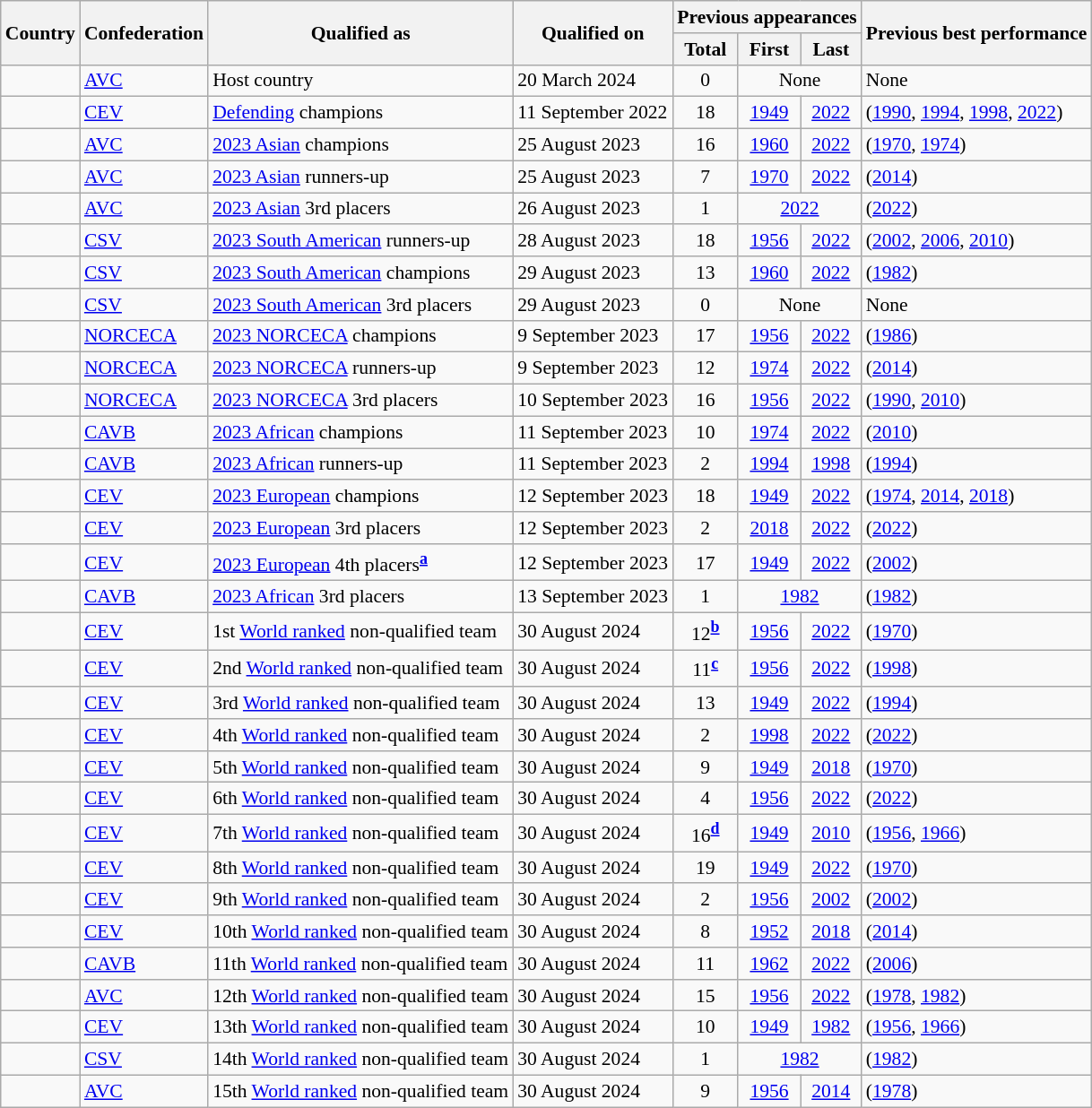<table class="wikitable sortable" style="font-size:90%;">
<tr>
<th rowspan=2>Country</th>
<th rowspan=2>Confederation</th>
<th rowspan=2>Qualified as</th>
<th rowspan=2>Qualified on</th>
<th colspan=3>Previous appearances</th>
<th rowspan=2>Previous best performance</th>
</tr>
<tr>
<th>Total</th>
<th>First</th>
<th>Last</th>
</tr>
<tr>
<td></td>
<td> <a href='#'>AVC</a></td>
<td> Host country</td>
<td> 20 March 2024</td>
<td style="text-align:center">0</td>
<td style="text-align:center" colspan="2">None</td>
<td>None</td>
</tr>
<tr>
<td></td>
<td> <a href='#'>CEV</a></td>
<td> <a href='#'>Defending</a> champions</td>
<td> 11 September 2022</td>
<td style="text-align:center">18</td>
<td style="text-align:center"><a href='#'>1949</a></td>
<td style="text-align:center"><a href='#'>2022</a></td>
<td> (<a href='#'>1990</a>, <a href='#'>1994</a>, <a href='#'>1998</a>, <a href='#'>2022</a>)</td>
</tr>
<tr>
<td></td>
<td> <a href='#'>AVC</a></td>
<td> <a href='#'>2023 Asian</a> champions</td>
<td> 25 August 2023</td>
<td style="text-align:center">16</td>
<td style="text-align:center"><a href='#'>1960</a></td>
<td style="text-align:center"><a href='#'>2022</a></td>
<td> (<a href='#'>1970</a>, <a href='#'>1974</a>)</td>
</tr>
<tr>
<td></td>
<td> <a href='#'>AVC</a></td>
<td> <a href='#'>2023 Asian</a> runners-up</td>
<td> 25 August 2023</td>
<td style="text-align:center">7</td>
<td style="text-align:center"><a href='#'>1970</a></td>
<td style="text-align:center"><a href='#'>2022</a></td>
<td> (<a href='#'>2014</a>)</td>
</tr>
<tr>
<td></td>
<td> <a href='#'>AVC</a></td>
<td> <a href='#'>2023 Asian</a> 3rd placers</td>
<td> 26 August 2023</td>
<td style="text-align:center">1</td>
<td colspan=2 style="text-align:center"><a href='#'>2022</a></td>
<td> (<a href='#'>2022</a>)</td>
</tr>
<tr>
<td></td>
<td> <a href='#'>CSV</a></td>
<td> <a href='#'>2023 South American</a> runners-up</td>
<td> 28 August 2023</td>
<td style="text-align:center">18</td>
<td style="text-align:center"><a href='#'>1956</a></td>
<td style="text-align:center"><a href='#'>2022</a></td>
<td> (<a href='#'>2002</a>, <a href='#'>2006</a>, <a href='#'>2010</a>)</td>
</tr>
<tr>
<td></td>
<td> <a href='#'>CSV</a></td>
<td> <a href='#'>2023 South American</a> champions</td>
<td> 29 August 2023</td>
<td style="text-align:center">13</td>
<td style="text-align:center"><a href='#'>1960</a></td>
<td style="text-align:center"><a href='#'>2022</a></td>
<td> (<a href='#'>1982</a>)</td>
</tr>
<tr>
<td></td>
<td> <a href='#'>CSV</a></td>
<td> <a href='#'>2023 South American</a> 3rd placers</td>
<td> 29 August 2023</td>
<td style="text-align:center">0</td>
<td colspan=2 style="text-align:center">None</td>
<td>None</td>
</tr>
<tr>
<td></td>
<td> <a href='#'>NORCECA</a></td>
<td> <a href='#'>2023 NORCECA</a> champions</td>
<td> 9 September 2023</td>
<td style="text-align:center">17</td>
<td style="text-align:center"><a href='#'>1956</a></td>
<td style="text-align:center"><a href='#'>2022</a></td>
<td> (<a href='#'>1986</a>)</td>
</tr>
<tr>
<td></td>
<td> <a href='#'>NORCECA</a></td>
<td> <a href='#'>2023 NORCECA</a> runners-up</td>
<td> 9 September 2023</td>
<td style="text-align:center">12</td>
<td style="text-align:center"><a href='#'>1974</a></td>
<td style="text-align:center"><a href='#'>2022</a></td>
<td> (<a href='#'>2014</a>)</td>
</tr>
<tr>
<td></td>
<td> <a href='#'>NORCECA</a></td>
<td> <a href='#'>2023 NORCECA</a> 3rd placers</td>
<td> 10 September 2023</td>
<td style="text-align:center">16</td>
<td style="text-align:center"><a href='#'>1956</a></td>
<td style="text-align:center"><a href='#'>2022</a></td>
<td> (<a href='#'>1990</a>, <a href='#'>2010</a>)</td>
</tr>
<tr>
<td></td>
<td> <a href='#'>CAVB</a></td>
<td> <a href='#'>2023 African</a> champions</td>
<td> 11 September 2023</td>
<td style="text-align:center">10</td>
<td style="text-align:center"><a href='#'>1974</a></td>
<td style="text-align:center"><a href='#'>2022</a></td>
<td> (<a href='#'>2010</a>)</td>
</tr>
<tr>
<td></td>
<td> <a href='#'>CAVB</a></td>
<td> <a href='#'>2023 African</a> runners-up</td>
<td> 11 September 2023</td>
<td style="text-align:center">2</td>
<td style="text-align:center"><a href='#'>1994</a></td>
<td style="text-align:center"><a href='#'>1998</a></td>
<td> (<a href='#'>1994</a>)</td>
</tr>
<tr>
<td></td>
<td> <a href='#'>CEV</a></td>
<td> <a href='#'>2023 European</a> champions</td>
<td> 12 September 2023</td>
<td style="text-align:center">18</td>
<td style="text-align:center"><a href='#'>1949</a></td>
<td style="text-align:center"><a href='#'>2022</a></td>
<td> (<a href='#'>1974</a>, <a href='#'>2014</a>, <a href='#'>2018</a>)</td>
</tr>
<tr>
<td></td>
<td> <a href='#'>CEV</a></td>
<td> <a href='#'>2023 European</a> 3rd placers</td>
<td> 12 September 2023</td>
<td style="text-align:center">2</td>
<td style="text-align:center"><a href='#'>2018</a></td>
<td style="text-align:center"><a href='#'>2022</a></td>
<td> (<a href='#'>2022</a>)</td>
</tr>
<tr>
<td></td>
<td> <a href='#'>CEV</a></td>
<td> <a href='#'>2023 European</a> 4th placers<sup><strong><a href='#'>a</a></strong></sup></td>
<td> 12 September 2023</td>
<td style="text-align:center">17</td>
<td style="text-align:center"><a href='#'>1949</a></td>
<td style="text-align:center"><a href='#'>2022</a></td>
<td> (<a href='#'>2002</a>)</td>
</tr>
<tr>
<td></td>
<td> <a href='#'>CAVB</a></td>
<td> <a href='#'>2023 African</a> 3rd placers</td>
<td> 13 September 2023</td>
<td style="text-align:center">1</td>
<td colspan=2 style="text-align:center"><a href='#'>1982</a></td>
<td> (<a href='#'>1982</a>)</td>
</tr>
<tr>
<td></td>
<td> <a href='#'>CEV</a></td>
<td> 1st <a href='#'>World ranked</a> non-qualified team</td>
<td> 30 August 2024</td>
<td style="text-align:center">12<sup><strong><a href='#'>b</a></strong></sup></td>
<td style="text-align:center"><a href='#'>1956</a></td>
<td style="text-align:center"><a href='#'>2022</a></td>
<td> (<a href='#'>1970</a>)</td>
</tr>
<tr>
<td></td>
<td> <a href='#'>CEV</a></td>
<td> 2nd <a href='#'>World ranked</a> non-qualified team</td>
<td> 30 August 2024</td>
<td style="text-align:center">11<sup><strong><a href='#'>c</a></strong></sup></td>
<td style="text-align:center"><a href='#'>1956</a></td>
<td style="text-align:center"><a href='#'>2022</a></td>
<td> (<a href='#'>1998</a>)</td>
</tr>
<tr>
<td></td>
<td> <a href='#'>CEV</a></td>
<td> 3rd <a href='#'>World ranked</a> non-qualified team</td>
<td> 30 August 2024</td>
<td style="text-align:center">13</td>
<td style="text-align:center"><a href='#'>1949</a></td>
<td style="text-align:center"><a href='#'>2022</a></td>
<td> (<a href='#'>1994</a>)</td>
</tr>
<tr>
<td></td>
<td> <a href='#'>CEV</a></td>
<td> 4th <a href='#'>World ranked</a> non-qualified team</td>
<td> 30 August 2024</td>
<td style="text-align:center">2</td>
<td style="text-align:center"><a href='#'>1998</a></td>
<td style="text-align:center"><a href='#'>2022</a></td>
<td> (<a href='#'>2022</a>)</td>
</tr>
<tr>
<td></td>
<td> <a href='#'>CEV</a></td>
<td> 5th <a href='#'>World ranked</a> non-qualified team</td>
<td> 30 August 2024</td>
<td style="text-align:center">9</td>
<td style="text-align:center"><a href='#'>1949</a></td>
<td style="text-align:center"><a href='#'>2018</a></td>
<td> (<a href='#'>1970</a>)</td>
</tr>
<tr>
<td></td>
<td> <a href='#'>CEV</a></td>
<td> 6th <a href='#'>World ranked</a> non-qualified team</td>
<td> 30 August 2024</td>
<td style="text-align:center">4</td>
<td style="text-align:center"><a href='#'>1956</a></td>
<td style="text-align:center"><a href='#'>2022</a></td>
<td> (<a href='#'>2022</a>)</td>
</tr>
<tr>
<td></td>
<td> <a href='#'>CEV</a></td>
<td> 7th <a href='#'>World ranked</a> non-qualified team</td>
<td> 30 August 2024</td>
<td style="text-align:center">16<sup><strong><a href='#'>d</a></strong></sup></td>
<td style="text-align:center"><a href='#'>1949</a></td>
<td style="text-align:center"><a href='#'>2010</a></td>
<td> (<a href='#'>1956</a>, <a href='#'>1966</a>)</td>
</tr>
<tr>
<td></td>
<td> <a href='#'>CEV</a></td>
<td> 8th <a href='#'>World ranked</a> non-qualified team</td>
<td> 30 August 2024</td>
<td style="text-align:center">19</td>
<td style="text-align:center"><a href='#'>1949</a></td>
<td style="text-align:center"><a href='#'>2022</a></td>
<td> (<a href='#'>1970</a>)</td>
</tr>
<tr>
<td></td>
<td> <a href='#'>CEV</a></td>
<td> 9th <a href='#'>World ranked</a> non-qualified team</td>
<td> 30 August 2024</td>
<td style="text-align:center">2</td>
<td style="text-align:center"><a href='#'>1956</a></td>
<td style="text-align:center"><a href='#'>2002</a></td>
<td> (<a href='#'>2002</a>)</td>
</tr>
<tr>
<td></td>
<td> <a href='#'>CEV</a></td>
<td> 10th <a href='#'>World ranked</a> non-qualified team</td>
<td> 30 August 2024</td>
<td style="text-align:center">8</td>
<td style="text-align:center"><a href='#'>1952</a></td>
<td style="text-align:center"><a href='#'>2018</a></td>
<td> (<a href='#'>2014</a>)</td>
</tr>
<tr>
<td></td>
<td> <a href='#'>CAVB</a></td>
<td> 11th <a href='#'>World ranked</a> non-qualified team</td>
<td> 30 August 2024</td>
<td style="text-align:center">11</td>
<td style="text-align:center"><a href='#'>1962</a></td>
<td style="text-align:center"><a href='#'>2022</a></td>
<td> (<a href='#'>2006</a>)</td>
</tr>
<tr>
<td></td>
<td> <a href='#'>AVC</a></td>
<td> 12th <a href='#'>World ranked</a> non-qualified team</td>
<td> 30 August 2024</td>
<td style="text-align:center">15</td>
<td style="text-align:center"><a href='#'>1956</a></td>
<td style="text-align:center"><a href='#'>2022</a></td>
<td> (<a href='#'>1978</a>, <a href='#'>1982</a>)</td>
</tr>
<tr>
<td></td>
<td> <a href='#'>CEV</a></td>
<td> 13th <a href='#'>World ranked</a> non-qualified team</td>
<td> 30 August 2024</td>
<td style="text-align:center">10</td>
<td style="text-align:center"><a href='#'>1949</a></td>
<td style="text-align:center"><a href='#'>1982</a></td>
<td> (<a href='#'>1956</a>, <a href='#'>1966</a>)</td>
</tr>
<tr>
<td></td>
<td> <a href='#'>CSV</a></td>
<td> 14th <a href='#'>World ranked</a> non-qualified team</td>
<td> 30 August 2024</td>
<td style="text-align:center">1</td>
<td colspan=2 style="text-align:center"><a href='#'>1982</a></td>
<td> (<a href='#'>1982</a>)</td>
</tr>
<tr>
<td></td>
<td> <a href='#'>AVC</a></td>
<td> 15th <a href='#'>World ranked</a> non-qualified team</td>
<td> 30 August 2024</td>
<td style="text-align:center">9</td>
<td style="text-align:center"><a href='#'>1956</a></td>
<td style="text-align:center"><a href='#'>2014</a></td>
<td> (<a href='#'>1978</a>)</td>
</tr>
</table>
